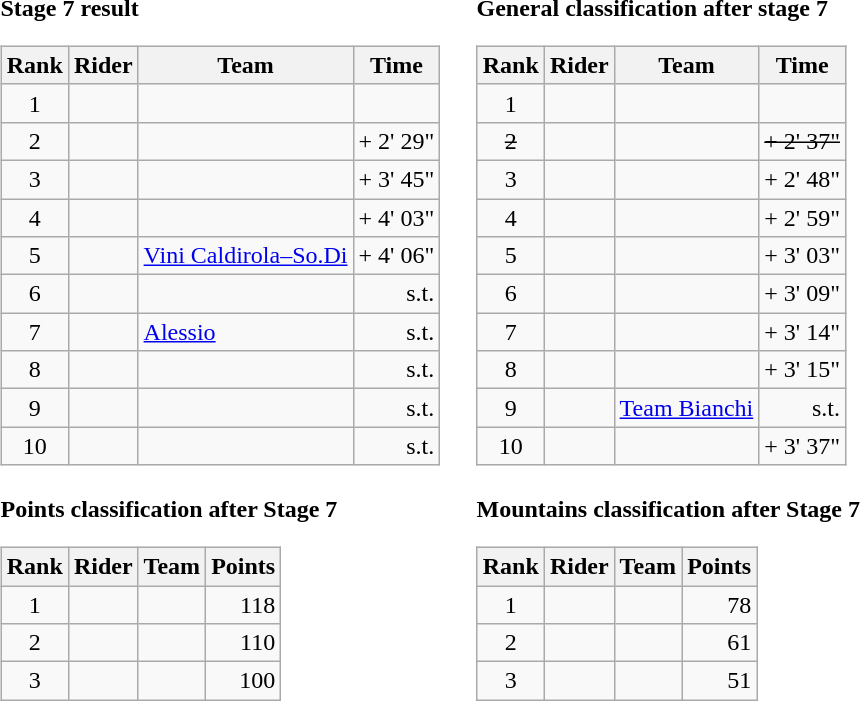<table>
<tr>
<td><strong>Stage 7 result</strong><br><table class="wikitable">
<tr>
<th scope="col">Rank</th>
<th scope="col">Rider</th>
<th scope="col">Team</th>
<th scope="col">Time</th>
</tr>
<tr>
<td style="text-align:center;">1</td>
<td>  </td>
<td></td>
<td align=right></td>
</tr>
<tr>
<td style="text-align:center;">2</td>
<td></td>
<td></td>
<td align=right>+ 2' 29"</td>
</tr>
<tr>
<td style="text-align:center;">3</td>
<td></td>
<td></td>
<td align=right>+ 3' 45"</td>
</tr>
<tr>
<td style="text-align:center;">4</td>
<td></td>
<td></td>
<td align=right>+ 4' 03"</td>
</tr>
<tr>
<td style="text-align:center;">5</td>
<td></td>
<td><a href='#'>Vini Caldirola–So.Di</a></td>
<td align=right>+ 4' 06"</td>
</tr>
<tr>
<td style="text-align:center;">6</td>
<td></td>
<td></td>
<td align=right>s.t.</td>
</tr>
<tr>
<td style="text-align:center;">7</td>
<td></td>
<td><a href='#'>Alessio</a></td>
<td align=right>s.t.</td>
</tr>
<tr>
<td style="text-align:center;">8</td>
<td></td>
<td></td>
<td align=right>s.t.</td>
</tr>
<tr>
<td style="text-align:center;">9</td>
<td></td>
<td></td>
<td align=right>s.t.</td>
</tr>
<tr>
<td style="text-align:center;">10</td>
<td></td>
<td></td>
<td align=right>s.t.</td>
</tr>
</table>
</td>
<td></td>
<td><strong>General classification after stage 7</strong><br><table class="wikitable">
<tr>
<th scope="col">Rank</th>
<th scope="col">Rider</th>
<th scope="col">Team</th>
<th scope="col">Time</th>
</tr>
<tr>
<td style="text-align:center;">1</td>
<td>  </td>
<td></td>
<td style="text-align:right;"></td>
</tr>
<tr>
<td style="text-align:center;"><del>2</del></td>
<td><del></del></td>
<td><del></del></td>
<td style="text-align:right;"><del>+ 2' 37"</del></td>
</tr>
<tr>
<td style="text-align:center;">3</td>
<td></td>
<td></td>
<td align=right>+ 2' 48"</td>
</tr>
<tr>
<td style="text-align:center;">4</td>
<td></td>
<td></td>
<td align=right>+ 2' 59"</td>
</tr>
<tr>
<td style="text-align:center;">5</td>
<td></td>
<td></td>
<td align=right>+ 3' 03"</td>
</tr>
<tr>
<td style="text-align:center;">6</td>
<td></td>
<td></td>
<td align=right>+ 3' 09"</td>
</tr>
<tr>
<td style="text-align:center;">7</td>
<td></td>
<td></td>
<td align=right>+ 3' 14"</td>
</tr>
<tr>
<td style="text-align:center;">8</td>
<td></td>
<td></td>
<td align=right>+ 3' 15"</td>
</tr>
<tr>
<td style="text-align:center;">9</td>
<td></td>
<td><a href='#'>Team Bianchi</a></td>
<td align=right>s.t.</td>
</tr>
<tr>
<td style="text-align:center;">10</td>
<td></td>
<td></td>
<td style="text-align:right;">+ 3' 37"</td>
</tr>
</table>
</td>
</tr>
<tr valign="top">
<td><strong>Points classification after Stage 7</strong><br><table class="wikitable">
<tr>
<th scope="col">Rank</th>
<th scope="col">Rider</th>
<th scope="col">Team</th>
<th scope="col">Points</th>
</tr>
<tr>
<td style="text-align:center;">1</td>
<td> </td>
<td></td>
<td align=right>118</td>
</tr>
<tr>
<td style="text-align:center;">2</td>
<td></td>
<td></td>
<td align=right>110</td>
</tr>
<tr>
<td style="text-align:center;">3</td>
<td></td>
<td></td>
<td align=right>100</td>
</tr>
</table>
</td>
<td></td>
<td><strong>Mountains classification after Stage 7</strong><br><table class="wikitable">
<tr>
<th scope="col">Rank</th>
<th scope="col">Rider</th>
<th scope="col">Team</th>
<th scope="col">Points</th>
</tr>
<tr>
<td style="text-align:center;">1</td>
<td>  </td>
<td></td>
<td align=right>78</td>
</tr>
<tr>
<td style="text-align:center;">2</td>
<td></td>
<td></td>
<td align=right>61</td>
</tr>
<tr>
<td style="text-align:center;">3</td>
<td></td>
<td></td>
<td align=right>51</td>
</tr>
</table>
</td>
</tr>
</table>
